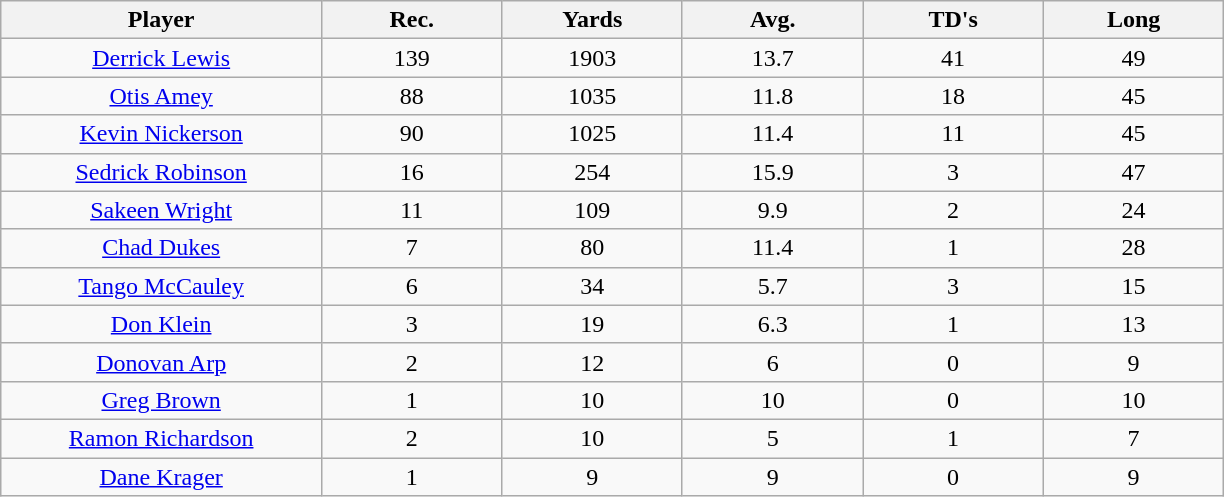<table class="wikitable sortable">
<tr>
<th bgcolor="#DDDDFF" width="16%">Player</th>
<th bgcolor="#DDDDFF" width="9%">Rec.</th>
<th bgcolor="#DDDDFF" width="9%">Yards</th>
<th bgcolor="#DDDDFF" width="9%">Avg.</th>
<th bgcolor="#DDDDFF" width="9%">TD's</th>
<th bgcolor="#DDDDFF" width="9%">Long</th>
</tr>
<tr align="center">
<td><a href='#'>Derrick Lewis</a></td>
<td>139</td>
<td>1903</td>
<td>13.7</td>
<td>41</td>
<td>49</td>
</tr>
<tr align="center">
<td><a href='#'>Otis Amey</a></td>
<td>88</td>
<td>1035</td>
<td>11.8</td>
<td>18</td>
<td>45</td>
</tr>
<tr align="center">
<td><a href='#'>Kevin Nickerson</a></td>
<td>90</td>
<td>1025</td>
<td>11.4</td>
<td>11</td>
<td>45</td>
</tr>
<tr align="center">
<td><a href='#'>Sedrick Robinson</a></td>
<td>16</td>
<td>254</td>
<td>15.9</td>
<td>3</td>
<td>47</td>
</tr>
<tr align="center">
<td><a href='#'>Sakeen Wright</a></td>
<td>11</td>
<td>109</td>
<td>9.9</td>
<td>2</td>
<td>24</td>
</tr>
<tr align="center">
<td><a href='#'>Chad Dukes</a></td>
<td>7</td>
<td>80</td>
<td>11.4</td>
<td>1</td>
<td>28</td>
</tr>
<tr align="center">
<td><a href='#'>Tango McCauley</a></td>
<td>6</td>
<td>34</td>
<td>5.7</td>
<td>3</td>
<td>15</td>
</tr>
<tr align="center">
<td><a href='#'>Don Klein</a></td>
<td>3</td>
<td>19</td>
<td>6.3</td>
<td>1</td>
<td>13</td>
</tr>
<tr align="center">
<td><a href='#'>Donovan Arp</a></td>
<td>2</td>
<td>12</td>
<td>6</td>
<td>0</td>
<td>9</td>
</tr>
<tr align="center">
<td><a href='#'>Greg Brown</a></td>
<td>1</td>
<td>10</td>
<td>10</td>
<td>0</td>
<td>10</td>
</tr>
<tr align="center">
<td><a href='#'>Ramon Richardson</a></td>
<td>2</td>
<td>10</td>
<td>5</td>
<td>1</td>
<td>7</td>
</tr>
<tr align="center">
<td><a href='#'>Dane Krager</a></td>
<td>1</td>
<td>9</td>
<td>9</td>
<td>0</td>
<td>9</td>
</tr>
</table>
